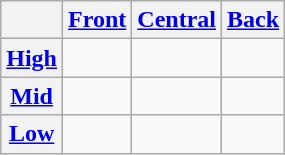<table class="wikitable" style="text-align:center;">
<tr>
<th></th>
<th><a href='#'>Front</a></th>
<th><a href='#'>Central</a></th>
<th><a href='#'>Back</a></th>
</tr>
<tr>
<th><a href='#'>High</a></th>
<td></td>
<td></td>
<td></td>
</tr>
<tr>
<th><a href='#'>Mid</a></th>
<td></td>
<td></td>
<td></td>
</tr>
<tr>
<th><a href='#'>Low</a></th>
<td></td>
<td></td>
<td></td>
</tr>
</table>
